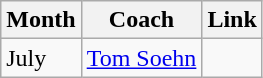<table class=wikitable style="display:inline-table;">
<tr>
<th>Month</th>
<th>Coach</th>
<th>Link</th>
</tr>
<tr>
<td>July</td>
<td> <a href='#'>Tom Soehn</a></td>
<td></td>
</tr>
</table>
